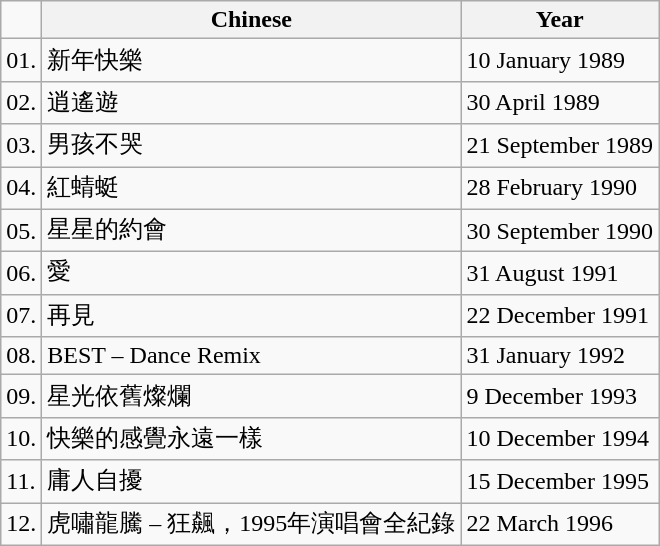<table class="wikitable">
<tr>
<td></td>
<th>Chinese</th>
<th>Year</th>
</tr>
<tr>
<td>01.</td>
<td>新年快樂</td>
<td>10 January 1989</td>
</tr>
<tr>
<td>02.</td>
<td>逍遙遊</td>
<td>30 April 1989</td>
</tr>
<tr>
<td>03.</td>
<td>男孩不哭</td>
<td>21 September 1989</td>
</tr>
<tr>
<td>04.</td>
<td>紅蜻蜓</td>
<td>28 February 1990</td>
</tr>
<tr>
<td>05.</td>
<td>星星的約會</td>
<td>30 September 1990</td>
</tr>
<tr>
<td>06.</td>
<td>愛</td>
<td>31 August 1991</td>
</tr>
<tr>
<td>07.</td>
<td>再見</td>
<td>22 December 1991</td>
</tr>
<tr>
<td>08.</td>
<td>BEST – Dance Remix</td>
<td>31 January 1992</td>
</tr>
<tr>
<td>09.</td>
<td>星光依舊燦爛</td>
<td>9 December 1993</td>
</tr>
<tr>
<td>10.</td>
<td>快樂的感覺永遠一樣</td>
<td>10 December 1994</td>
</tr>
<tr>
<td>11.</td>
<td>庸人自擾</td>
<td>15 December 1995</td>
</tr>
<tr>
<td>12.</td>
<td>虎嘯龍騰 – 狂飆，1995年演唱會全紀錄</td>
<td>22 March 1996</td>
</tr>
</table>
